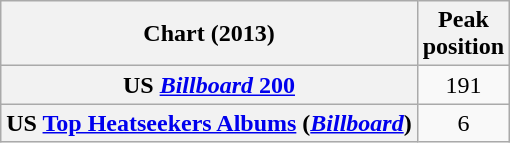<table class="wikitable sortable plainrowheaders" style="text-align:center">
<tr>
<th scope="col">Chart (2013)</th>
<th scope="col">Peak<br>position</th>
</tr>
<tr>
<th scope="row">US <a href='#'><em>Billboard</em> 200</a></th>
<td>191</td>
</tr>
<tr>
<th scope="row">US <a href='#'>Top Heatseekers Albums</a> (<em><a href='#'>Billboard</a></em>)</th>
<td>6</td>
</tr>
</table>
